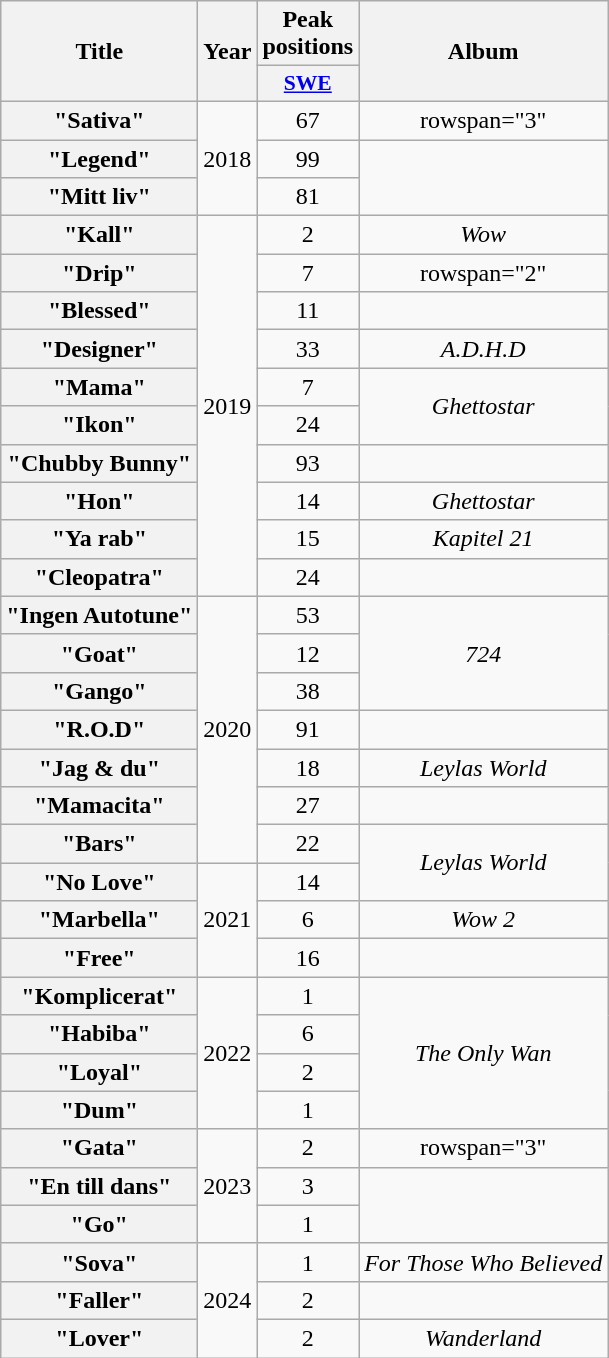<table class="wikitable plainrowheaders" style="text-align:center">
<tr>
<th scope="col" rowspan="2">Title</th>
<th scope="col" rowspan="2">Year</th>
<th scope="col" colspan="1">Peak positions</th>
<th scope="col" rowspan="2">Album</th>
</tr>
<tr>
<th scope="col" style="width:3em;font-size:90%;"><a href='#'>SWE</a><br></th>
</tr>
<tr>
<th scope="row">"Sativa"</th>
<td rowspan="3">2018</td>
<td>67</td>
<td>rowspan="3" </td>
</tr>
<tr>
<th scope="row">"Legend"</th>
<td>99</td>
</tr>
<tr>
<th scope="row">"Mitt liv"</th>
<td>81</td>
</tr>
<tr>
<th scope="row">"Kall"</th>
<td rowspan="10">2019</td>
<td>2</td>
<td><em>Wow</em></td>
</tr>
<tr>
<th scope="row">"Drip"</th>
<td>7</td>
<td>rowspan="2" </td>
</tr>
<tr>
<th scope="row">"Blessed"</th>
<td>11</td>
</tr>
<tr>
<th scope="row">"Designer"<br></th>
<td>33</td>
<td><em>A.D.H.D</em></td>
</tr>
<tr>
<th scope="row">"Mama"</th>
<td>7</td>
<td rowspan="2"><em>Ghettostar</em></td>
</tr>
<tr>
<th scope="row">"Ikon"</th>
<td>24</td>
</tr>
<tr>
<th scope="row">"Chubby Bunny"</th>
<td>93</td>
<td></td>
</tr>
<tr>
<th scope="row">"Hon"</th>
<td>14</td>
<td><em>Ghettostar</em></td>
</tr>
<tr>
<th scope="row">"Ya rab"</th>
<td>15</td>
<td><em>Kapitel 21</em></td>
</tr>
<tr>
<th scope="row">"Cleopatra"</th>
<td>24</td>
<td></td>
</tr>
<tr>
<th scope="row">"Ingen Autotune"</th>
<td rowspan="7">2020</td>
<td>53</td>
<td rowspan="3"><em>724</em></td>
</tr>
<tr>
<th scope="row">"Goat"</th>
<td>12</td>
</tr>
<tr>
<th scope="row">"Gango"</th>
<td>38</td>
</tr>
<tr>
<th scope="row">"R.O.D"<br></th>
<td>91</td>
<td></td>
</tr>
<tr>
<th scope="row">"Jag & du"</th>
<td>18</td>
<td><em>Leylas World</em></td>
</tr>
<tr>
<th scope="row">"Mamacita"</th>
<td>27</td>
<td></td>
</tr>
<tr>
<th scope="row">"Bars"</th>
<td>22</td>
<td rowspan="2"><em>Leylas World</em></td>
</tr>
<tr>
<th scope="row">"No Love"</th>
<td rowspan="3">2021</td>
<td>14</td>
</tr>
<tr>
<th scope="row">"Marbella"</th>
<td>6</td>
<td><em>Wow 2</em></td>
</tr>
<tr>
<th scope="row">"Free"</th>
<td>16</td>
<td></td>
</tr>
<tr>
<th scope="row">"Komplicerat"</th>
<td rowspan="4">2022</td>
<td>1</td>
<td rowspan="4"><em>The Only Wan</em></td>
</tr>
<tr>
<th scope="row">"Habiba"</th>
<td>6</td>
</tr>
<tr>
<th scope="row">"Loyal"</th>
<td>2<br></td>
</tr>
<tr>
<th scope="row">"Dum"</th>
<td>1<br></td>
</tr>
<tr>
<th scope="row">"Gata"</th>
<td rowspan="3">2023</td>
<td>2<br></td>
<td>rowspan="3" </td>
</tr>
<tr>
<th scope="row">"En till dans"</th>
<td>3<br></td>
</tr>
<tr>
<th scope="row">"Go"</th>
<td>1<br></td>
</tr>
<tr>
<th scope="row">"Sova"</th>
<td rowspan="3">2024</td>
<td>1<br></td>
<td><em>For Those Who Believed</em></td>
</tr>
<tr>
<th scope="row">"Faller"</th>
<td>2<br></td>
<td></td>
</tr>
<tr>
<th scope="row">"Lover"</th>
<td>2<br></td>
<td><em>Wanderland</em></td>
</tr>
</table>
